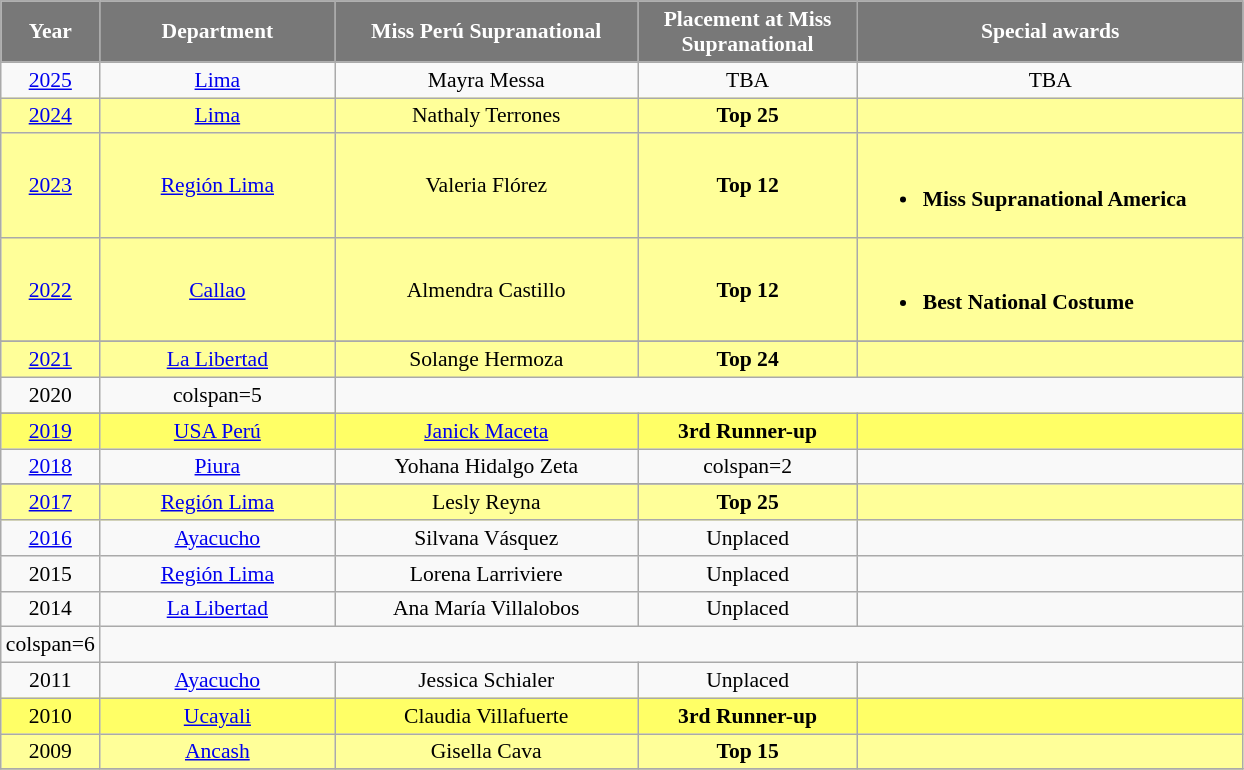<table class="wikitable " style="font-size: 90%; text-align:center">
<tr>
<th width="40" style="background-color:#787878;color:#FFFFFF;">Year</th>
<th width="150" style="background-color:#787878;color:#FFFFFF;">Department</th>
<th width="195" style="background-color:#787878;color:#FFFFFF;">Miss Perú Supranational</th>
<th width="140" style="background-color:#787878;color:#FFFFFF;">Placement at Miss Supranational</th>
<th width="250" style="background-color:#787878;color:#FFFFFF;">Special awards</th>
</tr>
<tr>
<td><a href='#'>2025</a></td>
<td><a href='#'>Lima</a></td>
<td>Mayra Messa</td>
<td>TBA</td>
<td>TBA</td>
</tr>
<tr style="background-color:#FFFF99;">
<td><a href='#'>2024</a></td>
<td><a href='#'>Lima</a></td>
<td>Nathaly Terrones</td>
<td><strong>Top 25</strong></td>
<td></td>
</tr>
<tr style="background-color:#FFFF99;">
<td><a href='#'>2023</a></td>
<td><a href='#'>Región Lima</a></td>
<td>Valeria Flórez</td>
<td><strong>Top 12</strong></td>
<td align="left"><br><ul><li><strong>Miss Supranational America</strong></li></ul></td>
</tr>
<tr style="background-color:#FFFF99;">
<td><a href='#'>2022</a></td>
<td><a href='#'>Callao</a></td>
<td>Almendra Castillo</td>
<td><strong>Top 12</strong></td>
<td align="left"><br><ul><li><strong>Best National Costume</strong></li></ul></td>
</tr>
<tr>
</tr>
<tr style="background-color:#FFFF99;">
<td><a href='#'>2021</a></td>
<td><a href='#'>La Libertad</a></td>
<td>Solange Hermoza</td>
<td><strong>Top 24</strong></td>
<td></td>
</tr>
<tr>
<td>2020</td>
<td>colspan=5 </td>
</tr>
<tr>
</tr>
<tr style="background-color:#FFFF66;">
<td><a href='#'>2019</a></td>
<td><a href='#'>USA Perú</a></td>
<td><a href='#'>Janick Maceta</a></td>
<td><strong>3rd Runner-up</strong></td>
<td></td>
</tr>
<tr>
<td><a href='#'>2018</a></td>
<td><a href='#'>Piura</a></td>
<td>Yohana Hidalgo Zeta</td>
<td>colspan=2 </td>
</tr>
<tr>
</tr>
<tr style="background-color:#FFFF99;">
<td><a href='#'>2017</a></td>
<td><a href='#'>Región Lima</a></td>
<td>Lesly Reyna</td>
<td><strong>Top 25</strong></td>
<td></td>
</tr>
<tr>
<td><a href='#'>2016</a></td>
<td><a href='#'>Ayacucho</a></td>
<td>Silvana Vásquez</td>
<td>Unplaced</td>
<td></td>
</tr>
<tr>
<td>2015</td>
<td><a href='#'>Región Lima</a></td>
<td>Lorena Larriviere</td>
<td>Unplaced</td>
<td></td>
</tr>
<tr>
<td>2014</td>
<td><a href='#'>La Libertad</a></td>
<td>Ana María Villalobos</td>
<td>Unplaced</td>
<td></td>
</tr>
<tr>
<td>colspan=6 </td>
</tr>
<tr>
<td>2011</td>
<td><a href='#'>Ayacucho</a></td>
<td>Jessica Schialer</td>
<td>Unplaced</td>
<td></td>
</tr>
<tr style="background-color:#FFFF66;">
<td>2010</td>
<td><a href='#'>Ucayali</a></td>
<td>Claudia Villafuerte</td>
<td><strong>3rd Runner-up</strong></td>
<td></td>
</tr>
<tr style="background-color:#FFFF99;">
<td>2009</td>
<td><a href='#'>Ancash</a></td>
<td>Gisella Cava</td>
<td><strong>Top 15</strong></td>
<td></td>
</tr>
<tr>
</tr>
</table>
